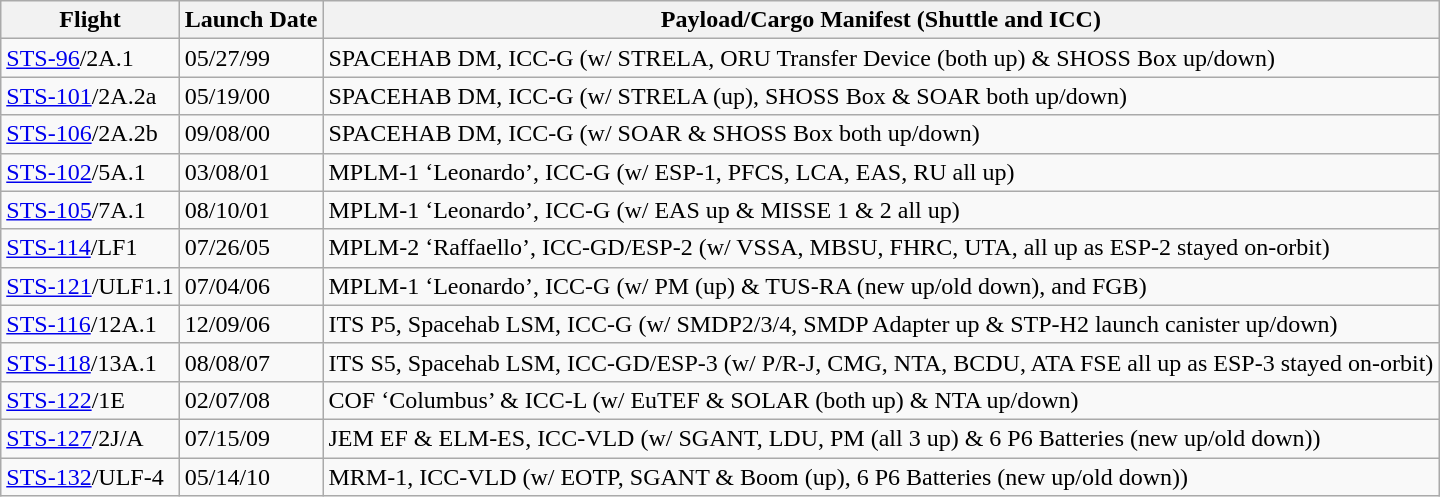<table class="wikitable">
<tr>
<th>Flight</th>
<th>Launch Date</th>
<th>Payload/Cargo Manifest (Shuttle and ICC)</th>
</tr>
<tr>
<td><a href='#'>STS-96</a>/2A.1</td>
<td>05/27/99</td>
<td>SPACEHAB DM, ICC-G (w/ STRELA, ORU Transfer Device (both up) & SHOSS Box up/down)</td>
</tr>
<tr>
<td><a href='#'>STS-101</a>/2A.2a</td>
<td>05/19/00</td>
<td>SPACEHAB DM, ICC-G (w/ STRELA (up), SHOSS Box & SOAR both up/down)</td>
</tr>
<tr>
<td><a href='#'>STS-106</a>/2A.2b</td>
<td>09/08/00</td>
<td>SPACEHAB DM, ICC-G (w/ SOAR & SHOSS Box both up/down)</td>
</tr>
<tr>
<td><a href='#'>STS-102</a>/5A.1</td>
<td>03/08/01</td>
<td>MPLM-1 ‘Leonardo’, ICC-G (w/ ESP-1, PFCS, LCA, EAS, RU all up)</td>
</tr>
<tr>
<td><a href='#'>STS-105</a>/7A.1</td>
<td>08/10/01</td>
<td>MPLM-1 ‘Leonardo’, ICC-G (w/ EAS up & MISSE 1 & 2 all up)</td>
</tr>
<tr>
<td><a href='#'>STS-114</a>/LF1</td>
<td>07/26/05</td>
<td>MPLM-2 ‘Raffaello’, ICC-GD/ESP-2 (w/ VSSA, MBSU, FHRC, UTA, all up as ESP-2 stayed on-orbit)</td>
</tr>
<tr>
<td><a href='#'>STS-121</a>/ULF1.1</td>
<td>07/04/06</td>
<td>MPLM-1 ‘Leonardo’, ICC-G (w/ PM (up) & TUS-RA (new up/old down), and FGB)</td>
</tr>
<tr>
<td><a href='#'>STS-116</a>/12A.1</td>
<td>12/09/06</td>
<td>ITS P5, Spacehab LSM, ICC-G (w/ SMDP2/3/4, SMDP Adapter up & STP-H2 launch canister up/down)</td>
</tr>
<tr>
<td><a href='#'>STS-118</a>/13A.1</td>
<td>08/08/07</td>
<td>ITS S5, Spacehab LSM, ICC-GD/ESP-3 (w/ P/R-J, CMG, NTA, BCDU, ATA FSE all up as ESP-3 stayed on-orbit)</td>
</tr>
<tr>
<td><a href='#'>STS-122</a>/1E</td>
<td>02/07/08</td>
<td>COF ‘Columbus’ & ICC-L (w/ EuTEF & SOLAR (both up) & NTA up/down)</td>
</tr>
<tr>
<td><a href='#'>STS-127</a>/2J/A</td>
<td>07/15/09</td>
<td>JEM EF & ELM-ES, ICC-VLD (w/ SGANT, LDU, PM (all 3 up) & 6 P6 Batteries (new up/old down))</td>
</tr>
<tr>
<td><a href='#'>STS-132</a>/ULF-4</td>
<td>05/14/10</td>
<td>MRM-1, ICC-VLD (w/ EOTP, SGANT & Boom (up), 6 P6 Batteries (new up/old down))</td>
</tr>
</table>
